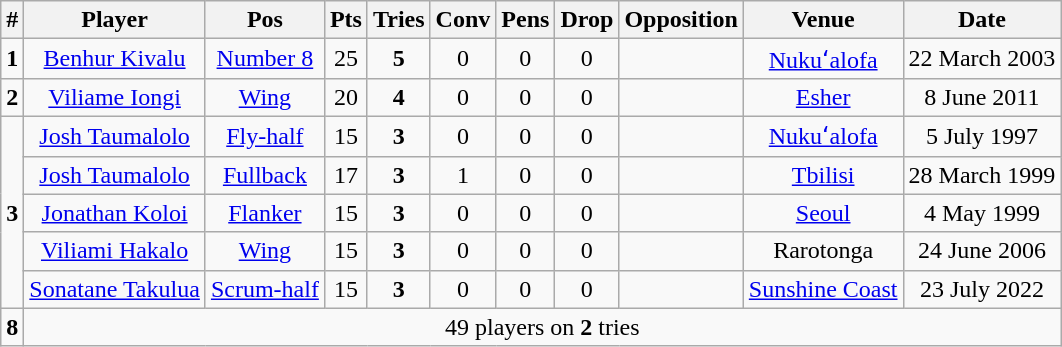<table class="wikitable" style="text-align:center;">
<tr>
<th>#</th>
<th>Player</th>
<th>Pos</th>
<th>Pts</th>
<th>Tries</th>
<th>Conv</th>
<th>Pens</th>
<th>Drop</th>
<th>Opposition</th>
<th>Venue</th>
<th>Date</th>
</tr>
<tr>
<td><strong>1</strong></td>
<td><a href='#'>Benhur Kivalu</a></td>
<td><a href='#'>Number 8</a></td>
<td>25</td>
<td><strong>5</strong></td>
<td>0</td>
<td>0</td>
<td>0</td>
<td></td>
<td> <a href='#'>Nukuʻalofa</a></td>
<td>22 March 2003</td>
</tr>
<tr>
<td><strong>2</strong></td>
<td><a href='#'>Viliame Iongi</a></td>
<td><a href='#'>Wing</a></td>
<td>20</td>
<td><strong>4</strong></td>
<td>0</td>
<td>0</td>
<td>0</td>
<td></td>
<td> <a href='#'>Esher</a></td>
<td>8 June 2011</td>
</tr>
<tr>
<td rowspan="5"><strong>3</strong></td>
<td><a href='#'>Josh Taumalolo</a></td>
<td><a href='#'>Fly-half</a></td>
<td>15</td>
<td><strong>3</strong></td>
<td>0</td>
<td>0</td>
<td>0</td>
<td></td>
<td> <a href='#'>Nukuʻalofa</a></td>
<td>5 July 1997</td>
</tr>
<tr>
<td><a href='#'>Josh Taumalolo</a></td>
<td><a href='#'>Fullback</a></td>
<td>17</td>
<td><strong>3</strong></td>
<td>1</td>
<td>0</td>
<td>0</td>
<td></td>
<td> <a href='#'>Tbilisi</a></td>
<td>28 March 1999</td>
</tr>
<tr>
<td><a href='#'>Jonathan Koloi</a></td>
<td><a href='#'>Flanker</a></td>
<td>15</td>
<td><strong>3</strong></td>
<td>0</td>
<td>0</td>
<td>0</td>
<td></td>
<td> <a href='#'>Seoul</a></td>
<td>4 May 1999</td>
</tr>
<tr>
<td><a href='#'>Viliami Hakalo</a></td>
<td><a href='#'>Wing</a></td>
<td>15</td>
<td><strong>3</strong></td>
<td>0</td>
<td>0</td>
<td>0</td>
<td></td>
<td> Rarotonga</td>
<td>24 June 2006</td>
</tr>
<tr>
<td><a href='#'>Sonatane Takulua</a></td>
<td><a href='#'>Scrum-half</a></td>
<td>15</td>
<td><strong>3</strong></td>
<td>0</td>
<td>0</td>
<td>0</td>
<td></td>
<td> <a href='#'>Sunshine Coast</a></td>
<td>23 July 2022</td>
</tr>
<tr>
<td><strong>8</strong></td>
<td colspan="10">49 players on <strong>2</strong> tries</td>
</tr>
</table>
